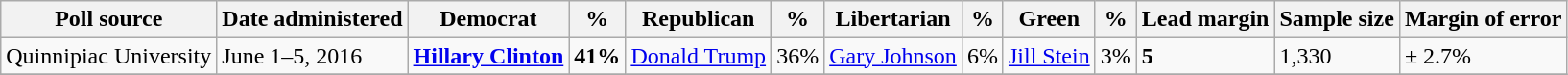<table class="wikitable">
<tr valign=bottom>
<th>Poll source</th>
<th>Date administered</th>
<th>Democrat</th>
<th>%</th>
<th>Republican</th>
<th>%</th>
<th>Libertarian</th>
<th>%</th>
<th>Green</th>
<th>%</th>
<th>Lead margin</th>
<th>Sample size</th>
<th>Margin of error</th>
</tr>
<tr>
<td>Quinnipiac University</td>
<td>June 1–5, 2016</td>
<td><strong><a href='#'>Hillary Clinton</a></strong></td>
<td><strong>41%</strong></td>
<td><a href='#'>Donald Trump</a></td>
<td align=center>36%</td>
<td><a href='#'>Gary Johnson</a></td>
<td align=center>6%</td>
<td><a href='#'>Jill Stein</a></td>
<td align=center>3%</td>
<td><strong>5</strong></td>
<td>1,330</td>
<td>± 2.7%</td>
</tr>
<tr>
</tr>
</table>
